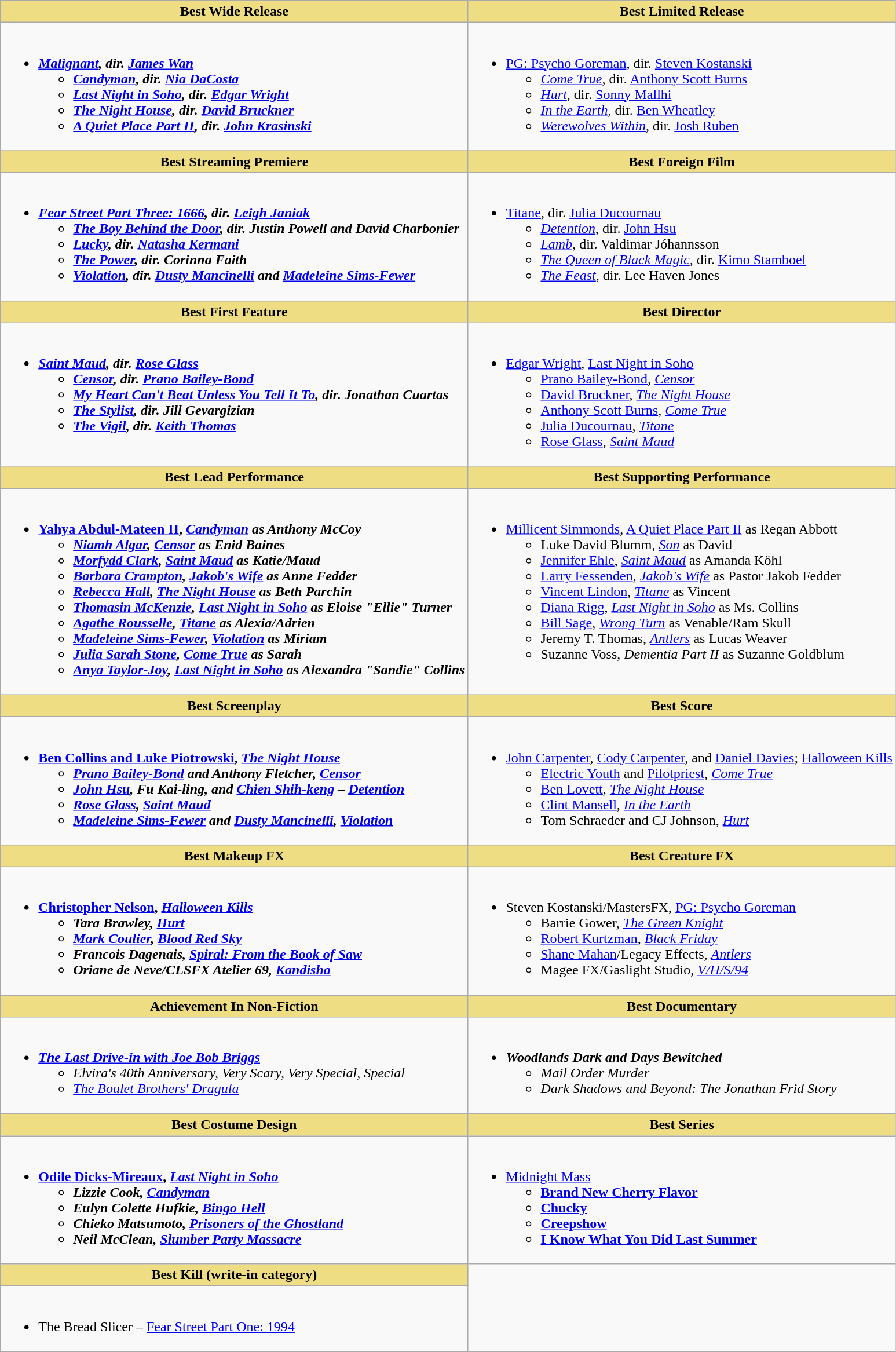<table class=wikitable style="width="100%">
<tr>
<th style="background:#EEDD82">Best Wide Release</th>
<th style="background:#EEDD82">Best Limited Release</th>
</tr>
<tr>
<td valign="top"><br><ul><li><strong><em><a href='#'>Malignant</a><em>, dir. <a href='#'>James Wan</a><strong><ul><li></em><a href='#'>Candyman</a><em>, dir. <a href='#'>Nia DaCosta</a></li><li></em><a href='#'>Last Night in Soho</a><em>, dir. <a href='#'>Edgar Wright</a></li><li></em><a href='#'>The Night House</a><em>, dir. <a href='#'>David Bruckner</a></li><li></em><a href='#'>A Quiet Place Part II</a><em>, dir. <a href='#'>John Krasinski</a></li></ul></li></ul></td>
<td valign="top"><br><ul><li></em></strong><a href='#'>PG: Psycho Goreman</a></em>, dir. <a href='#'>Steven Kostanski</a></strong><ul><li><em><a href='#'>Come True</a></em>, dir. <a href='#'>Anthony Scott Burns</a></li><li><em><a href='#'>Hurt</a></em>, dir. <a href='#'>Sonny Mallhi</a></li><li><em><a href='#'>In the Earth</a></em>, dir. <a href='#'>Ben Wheatley</a></li><li><em><a href='#'>Werewolves Within</a></em>, dir. <a href='#'>Josh Ruben</a></li></ul></li></ul></td>
</tr>
<tr>
<th style="background:#EEDD82">Best Streaming Premiere</th>
<th style="background:#EEDD82">Best Foreign Film</th>
</tr>
<tr>
<td valign="top"><br><ul><li><strong><em><a href='#'>Fear Street Part Three: 1666</a><em>, dir. <a href='#'>Leigh Janiak</a><strong><ul><li></em><a href='#'>The Boy Behind the Door</a><em>, dir. Justin Powell and David Charbonier</li><li></em><a href='#'>Lucky</a><em>, dir. <a href='#'>Natasha Kermani</a></li><li></em><a href='#'>The Power</a><em>, dir. Corinna Faith</li><li></em><a href='#'>Violation</a><em>, dir. <a href='#'>Dusty Mancinelli</a> and <a href='#'>Madeleine Sims-Fewer</a></li></ul></li></ul></td>
<td valign="top"><br><ul><li></em></strong><a href='#'>Titane</a></em>, dir. <a href='#'>Julia Ducournau</a></strong><ul><li><em><a href='#'>Detention</a></em>, dir. <a href='#'>John Hsu</a></li><li><em><a href='#'>Lamb</a></em>, dir. Valdimar Jóhannsson</li><li><em><a href='#'>The Queen of Black Magic</a></em>, dir. <a href='#'>Kimo Stamboel</a></li><li><em><a href='#'>The Feast</a></em>, dir.  Lee Haven Jones</li></ul></li></ul></td>
</tr>
<tr>
<th style="background:#EEDD82">Best First Feature</th>
<th style="background:#EEDD82">Best Director</th>
</tr>
<tr>
<td valign="top"><br><ul><li><strong><em><a href='#'>Saint Maud</a><em>, dir. <a href='#'>Rose Glass</a><strong><ul><li></em><a href='#'>Censor</a><em>, dir. <a href='#'>Prano Bailey-Bond</a></li><li></em><a href='#'>My Heart Can't Beat Unless You Tell It To</a><em>, dir. Jonathan Cuartas</li><li></em><a href='#'>The Stylist</a><em>, dir. Jill Gevargizian</li><li></em><a href='#'>The Vigil</a><em>, dir. <a href='#'>Keith Thomas</a></li></ul></li></ul></td>
<td valign="top"><br><ul><li></strong><a href='#'>Edgar Wright</a>, </em><a href='#'>Last Night in Soho</a></em></strong><ul><li><a href='#'>Prano Bailey-Bond</a>, <em><a href='#'>Censor</a></em></li><li><a href='#'>David Bruckner</a>, <em><a href='#'>The Night House</a></em></li><li><a href='#'>Anthony Scott Burns</a>, <em><a href='#'>Come True</a></em></li><li><a href='#'>Julia Ducournau</a>, <em><a href='#'>Titane</a></em></li><li><a href='#'>Rose Glass</a>, <em><a href='#'>Saint Maud</a></em></li></ul></li></ul></td>
</tr>
<tr>
<th style="background:#EEDD82">Best Lead Performance</th>
<th style="background:#EEDD82">Best Supporting Performance</th>
</tr>
<tr>
<td valign="top"><br><ul><li><strong><a href='#'>Yahya Abdul-Mateen II</a>, <em><a href='#'>Candyman</a><strong><em> as Anthony McCoy<ul><li><a href='#'>Niamh Algar</a>, </em><a href='#'>Censor</a><em> as Enid Baines</li><li><a href='#'>Morfydd Clark</a>, </em><a href='#'>Saint Maud</a><em> as Katie/Maud</li><li><a href='#'>Barbara Crampton</a>, </em><a href='#'>Jakob's Wife</a><em> as Anne Fedder</li><li><a href='#'>Rebecca Hall</a>, </em><a href='#'>The Night House</a><em> as Beth Parchin</li><li><a href='#'>Thomasin McKenzie</a>, </em><a href='#'>Last Night in Soho</a><em> as Eloise "Ellie" Turner</li><li><a href='#'>Agathe Rousselle</a>, </em><a href='#'>Titane</a><em> as Alexia/Adrien</li><li><a href='#'>Madeleine Sims-Fewer</a>, </em><a href='#'>Violation</a><em> as Miriam</li><li><a href='#'>Julia Sarah Stone</a>, </em><a href='#'>Come True</a><em> as Sarah</li><li><a href='#'>Anya Taylor-Joy</a>, </em><a href='#'>Last Night in Soho</a><em> as Alexandra "Sandie" Collins</li></ul></li></ul></td>
<td valign="top"><br><ul><li></strong><a href='#'>Millicent Simmonds</a>, </em><a href='#'>A Quiet Place Part II</a></em></strong> as Regan Abbott<ul><li>Luke David Blumm, <em><a href='#'>Son</a></em> as David</li><li><a href='#'>Jennifer Ehle</a>, <em><a href='#'>Saint Maud</a></em> as Amanda Köhl</li><li><a href='#'>Larry Fessenden</a>, <em><a href='#'>Jakob's Wife</a></em> as Pastor Jakob Fedder</li><li><a href='#'>Vincent Lindon</a>, <em><a href='#'>Titane</a></em> as Vincent</li><li><a href='#'>Diana Rigg</a>, <em><a href='#'>Last Night in Soho</a></em> as Ms. Collins</li><li><a href='#'>Bill Sage</a>, <em><a href='#'>Wrong Turn</a></em> as Venable/Ram Skull</li><li>Jeremy T. Thomas, <em><a href='#'>Antlers</a></em> as Lucas Weaver</li><li>Suzanne Voss, <em>Dementia Part II</em> as Suzanne Goldblum</li></ul></li></ul></td>
</tr>
<tr>
<th style="background:#EEDD82">Best Screenplay</th>
<th style="background:#EEDD82">Best Score</th>
</tr>
<tr>
<td valign="top"><br><ul><li><strong><a href='#'>Ben Collins and Luke Piotrowski</a>, <em><a href='#'>The Night House</a><strong><em><ul><li><a href='#'>Prano Bailey-Bond</a> and Anthony Fletcher, </em><a href='#'>Censor</a><em></li><li><a href='#'>John Hsu</a>, Fu Kai-ling, and <a href='#'>Chien Shih-keng</a> – </em><a href='#'>Detention</a><em></li><li><a href='#'>Rose Glass</a>, </em><a href='#'>Saint Maud</a><em></li><li><a href='#'>Madeleine Sims-Fewer</a> and <a href='#'>Dusty Mancinelli</a>, </em><a href='#'>Violation</a><em></li></ul></li></ul></td>
<td valign="top"><br><ul><li></strong><a href='#'>John Carpenter</a>, <a href='#'>Cody Carpenter</a>, and <a href='#'>Daniel Davies</a>; </em><a href='#'>Halloween Kills</a></em></strong><ul><li><a href='#'>Electric Youth</a> and <a href='#'>Pilotpriest</a>, <em><a href='#'>Come True</a></em></li><li><a href='#'>Ben Lovett</a>, <em><a href='#'>The Night House</a></em></li><li><a href='#'>Clint Mansell</a>, <em><a href='#'>In the Earth</a></em></li><li>Tom Schraeder and CJ Johnson, <em><a href='#'>Hurt</a></em></li></ul></li></ul></td>
</tr>
<tr>
<th style="background:#EEDD82">Best Makeup FX</th>
<th style="background:#EEDD82">Best Creature FX</th>
</tr>
<tr>
<td valign="top"><br><ul><li><strong><a href='#'>Christopher Nelson</a>, <em><a href='#'>Halloween Kills</a><strong><em><ul><li>Tara Brawley, </em><a href='#'>Hurt</a><em></li><li><a href='#'>Mark Coulier</a>, </em><a href='#'>Blood Red Sky</a><em></li><li>Francois Dagenais, </em><a href='#'>Spiral: From the Book of Saw</a><em></li><li>Oriane de Neve/CLSFX Atelier 69, </em><a href='#'>Kandisha</a><em></li></ul></li></ul></td>
<td valign="top"><br><ul><li></strong>Steven Kostanski/MastersFX, </em><a href='#'>PG: Psycho Goreman</a></em></strong><ul><li>Barrie Gower, <em><a href='#'>The Green Knight</a></em></li><li><a href='#'>Robert Kurtzman</a>, <em><a href='#'>Black Friday</a></em></li><li><a href='#'>Shane Mahan</a>/Legacy Effects, <em><a href='#'>Antlers</a></em></li><li>Magee FX/Gaslight Studio, <em><a href='#'>V/H/S/94</a></em></li></ul></li></ul></td>
</tr>
<tr>
<th style="background:#EEDD82">Achievement In Non-Fiction</th>
<th style="background:#EEDD82">Best Documentary</th>
</tr>
<tr>
<td valign="top"><br><ul><li><strong><em><a href='#'>The Last Drive-in with Joe Bob Briggs</a></em></strong><ul><li><em>Elvira's 40th Anniversary, Very Scary, Very Special, Special</em></li><li><em><a href='#'>The Boulet Brothers' Dragula</a></em></li></ul></li></ul></td>
<td valign="top"><br><ul><li><strong><em>Woodlands Dark and Days Bewitched</em></strong><ul><li><em>Mail Order Murder</em></li><li><em>Dark Shadows and Beyond: The Jonathan Frid Story</em></li></ul></li></ul></td>
</tr>
<tr>
<th style="background:#EEDD82">Best Costume Design</th>
<th style="background:#EEDD82">Best Series</th>
</tr>
<tr>
<td valign="top"><br><ul><li><strong><a href='#'>Odile Dicks-Mireaux</a>, <em><a href='#'>Last Night in Soho</a><strong><em><ul><li>Lizzie Cook, </em><a href='#'>Candyman</a><em></li><li>Eulyn Colette Hufkie, </em><a href='#'>Bingo Hell</a><em></li><li>Chieko Matsumoto, </em><a href='#'>Prisoners of the Ghostland</a><em></li><li>Neil McClean, </em><a href='#'>Slumber Party Massacre</a><em></li></ul></li></ul></td>
<td valign="top"><br><ul><li></em></strong><a href='#'>Midnight Mass</a><strong><em><ul><li></em><a href='#'>Brand New Cherry Flavor</a><em></li><li></em><a href='#'>Chucky</a><em></li><li></em><a href='#'>Creepshow</a><em></li><li></em><a href='#'>I Know What You Did Last Summer</a><em></li></ul></li></ul></td>
</tr>
<tr>
<th style="background:#EEDD82">Best Kill (write-in category)</th>
</tr>
<tr>
<td valign="top"><br><ul><li></strong>The Bread Slicer – </em><a href='#'>Fear Street Part One: 1994</a></em></strong></li></ul></td>
</tr>
<tr>
</tr>
</table>
